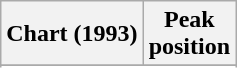<table class="wikitable sortable plainrowheaders" style="text-align:center">
<tr>
<th scope="col">Chart (1993)</th>
<th scope="col">Peak<br>position</th>
</tr>
<tr>
</tr>
<tr>
</tr>
</table>
